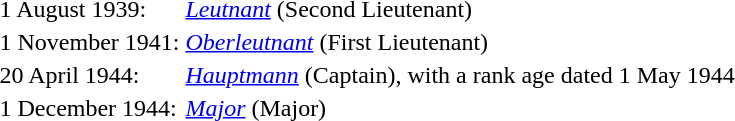<table>
<tr>
<td>1 August 1939:</td>
<td><em><a href='#'>Leutnant</a></em> (Second Lieutenant)</td>
</tr>
<tr>
<td>1 November 1941:</td>
<td><em><a href='#'>Oberleutnant</a></em> (First Lieutenant)</td>
</tr>
<tr>
<td>20 April 1944:</td>
<td><em><a href='#'>Hauptmann</a></em> (Captain), with a rank age dated 1 May 1944</td>
</tr>
<tr>
<td>1 December 1944:</td>
<td><em><a href='#'>Major</a></em> (Major)</td>
</tr>
</table>
